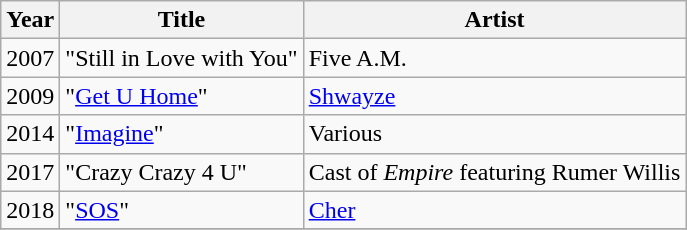<table class="wikitable sortable">
<tr>
<th scope="col">Year</th>
<th scope="col">Title</th>
<th scope="col">Artist</th>
</tr>
<tr>
<td>2007</td>
<td>"Still in Love with You"</td>
<td>Five A.M.</td>
</tr>
<tr>
<td>2009</td>
<td>"<a href='#'>Get U Home</a>"</td>
<td><a href='#'>Shwayze</a></td>
</tr>
<tr>
<td>2014</td>
<td>"<a href='#'>Imagine</a>" </td>
<td>Various</td>
</tr>
<tr>
<td>2017</td>
<td>"Crazy Crazy 4 U"</td>
<td>Cast of <em>Empire</em> featuring Rumer Willis</td>
</tr>
<tr>
<td>2018</td>
<td>"<a href='#'>SOS</a>"</td>
<td><a href='#'>Cher</a></td>
</tr>
<tr>
</tr>
</table>
